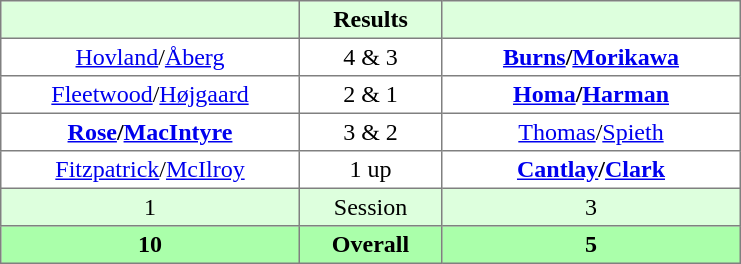<table border="1" cellpadding="3" style="border-collapse:collapse; text-align:center;">
<tr style="background:#dfd;">
<th style="width:12em;"></th>
<th style="width:5.5em;">Results</th>
<th style="width:12em;"></th>
</tr>
<tr>
<td><a href='#'>Hovland</a>/<a href='#'>Åberg</a></td>
<td align=center> 4 & 3</td>
<td><strong><a href='#'>Burns</a>/<a href='#'>Morikawa</a></strong></td>
</tr>
<tr>
<td><a href='#'>Fleetwood</a>/<a href='#'>Højgaard</a></td>
<td align=center> 2 & 1</td>
<td><strong><a href='#'>Homa</a>/<a href='#'>Harman</a></strong></td>
</tr>
<tr>
<td><strong><a href='#'>Rose</a>/<a href='#'>MacIntyre</a></strong></td>
<td align=center> 3 & 2</td>
<td><a href='#'>Thomas</a>/<a href='#'>Spieth</a></td>
</tr>
<tr>
<td><a href='#'>Fitzpatrick</a>/<a href='#'>McIlroy</a></td>
<td align=center> 1 up</td>
<td><strong><a href='#'>Cantlay</a>/<a href='#'>Clark</a></strong></td>
</tr>
<tr style="background:#dfd;">
<td>1</td>
<td>Session</td>
<td>3</td>
</tr>
<tr style="background:#afa;">
<th>10</th>
<th>Overall</th>
<th>5</th>
</tr>
</table>
